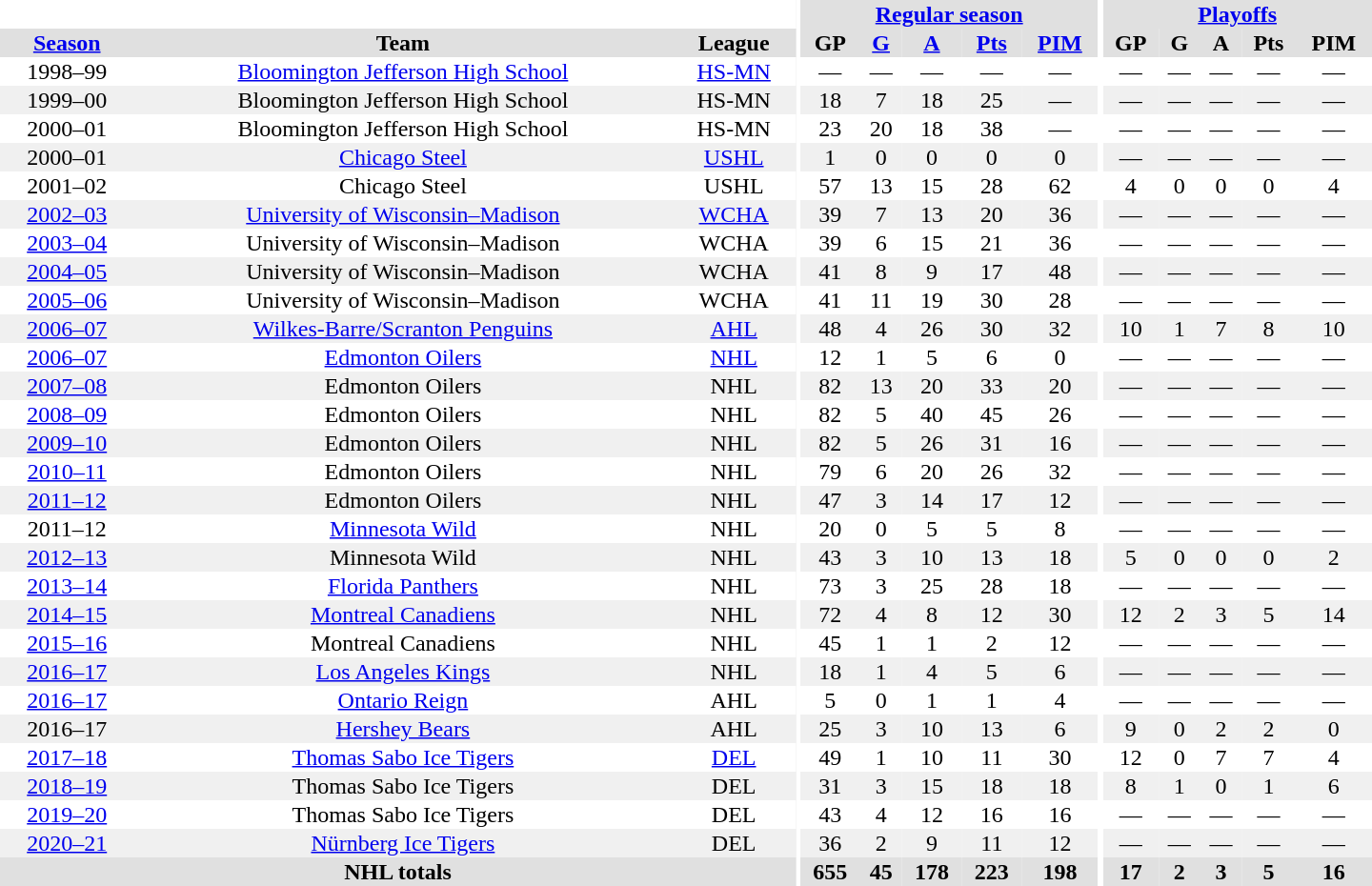<table border="0" cellpadding="1" cellspacing="0" style="text-align:center; width:60em">
<tr bgcolor="#e0e0e0">
<th colspan="3" bgcolor="#ffffff"></th>
<th rowspan="100" bgcolor="#ffffff"></th>
<th colspan="5"><a href='#'>Regular season</a></th>
<th rowspan="100" bgcolor="#ffffff"></th>
<th colspan="5"><a href='#'>Playoffs</a></th>
</tr>
<tr bgcolor="#e0e0e0">
<th><a href='#'>Season</a></th>
<th>Team</th>
<th>League</th>
<th>GP</th>
<th><a href='#'>G</a></th>
<th><a href='#'>A</a></th>
<th><a href='#'>Pts</a></th>
<th><a href='#'>PIM</a></th>
<th>GP</th>
<th>G</th>
<th>A</th>
<th>Pts</th>
<th>PIM</th>
</tr>
<tr>
<td>1998–99</td>
<td><a href='#'>Bloomington Jefferson High School</a></td>
<td><a href='#'>HS-MN</a></td>
<td>—</td>
<td>—</td>
<td>—</td>
<td>—</td>
<td>—</td>
<td>—</td>
<td>—</td>
<td>—</td>
<td>—</td>
<td>—</td>
</tr>
<tr bgcolor="#f0f0f0">
<td>1999–00</td>
<td>Bloomington Jefferson High School</td>
<td>HS-MN</td>
<td>18</td>
<td>7</td>
<td>18</td>
<td>25</td>
<td>—</td>
<td>—</td>
<td>—</td>
<td>—</td>
<td>—</td>
<td>—</td>
</tr>
<tr>
<td>2000–01</td>
<td>Bloomington Jefferson High School</td>
<td>HS-MN</td>
<td>23</td>
<td>20</td>
<td>18</td>
<td>38</td>
<td>—</td>
<td>—</td>
<td>—</td>
<td>—</td>
<td>—</td>
<td>—</td>
</tr>
<tr bgcolor="#f0f0f0">
<td>2000–01</td>
<td><a href='#'>Chicago Steel</a></td>
<td><a href='#'>USHL</a></td>
<td>1</td>
<td>0</td>
<td>0</td>
<td>0</td>
<td>0</td>
<td>—</td>
<td>—</td>
<td>—</td>
<td>—</td>
<td>—</td>
</tr>
<tr>
<td>2001–02</td>
<td>Chicago Steel</td>
<td>USHL</td>
<td>57</td>
<td>13</td>
<td>15</td>
<td>28</td>
<td>62</td>
<td>4</td>
<td>0</td>
<td>0</td>
<td>0</td>
<td>4</td>
</tr>
<tr bgcolor="#f0f0f0">
<td><a href='#'>2002–03</a></td>
<td><a href='#'>University of Wisconsin–Madison</a></td>
<td><a href='#'>WCHA</a></td>
<td>39</td>
<td>7</td>
<td>13</td>
<td>20</td>
<td>36</td>
<td>—</td>
<td>—</td>
<td>—</td>
<td>—</td>
<td>—</td>
</tr>
<tr>
<td><a href='#'>2003–04</a></td>
<td>University of Wisconsin–Madison</td>
<td>WCHA</td>
<td>39</td>
<td>6</td>
<td>15</td>
<td>21</td>
<td>36</td>
<td>—</td>
<td>—</td>
<td>—</td>
<td>—</td>
<td>—</td>
</tr>
<tr bgcolor="#f0f0f0">
<td><a href='#'>2004–05</a></td>
<td>University of Wisconsin–Madison</td>
<td>WCHA</td>
<td>41</td>
<td>8</td>
<td>9</td>
<td>17</td>
<td>48</td>
<td>—</td>
<td>—</td>
<td>—</td>
<td>—</td>
<td>—</td>
</tr>
<tr>
<td><a href='#'>2005–06</a></td>
<td>University of Wisconsin–Madison</td>
<td>WCHA</td>
<td>41</td>
<td>11</td>
<td>19</td>
<td>30</td>
<td>28</td>
<td>—</td>
<td>—</td>
<td>—</td>
<td>—</td>
<td>—</td>
</tr>
<tr bgcolor="#f0f0f0">
<td><a href='#'>2006–07</a></td>
<td><a href='#'>Wilkes-Barre/Scranton Penguins</a></td>
<td><a href='#'>AHL</a></td>
<td>48</td>
<td>4</td>
<td>26</td>
<td>30</td>
<td>32</td>
<td>10</td>
<td>1</td>
<td>7</td>
<td>8</td>
<td>10</td>
</tr>
<tr>
<td><a href='#'>2006–07</a></td>
<td><a href='#'>Edmonton Oilers</a></td>
<td><a href='#'>NHL</a></td>
<td>12</td>
<td>1</td>
<td>5</td>
<td>6</td>
<td>0</td>
<td>—</td>
<td>—</td>
<td>—</td>
<td>—</td>
<td>—</td>
</tr>
<tr bgcolor="#f0f0f0">
<td><a href='#'>2007–08</a></td>
<td>Edmonton Oilers</td>
<td>NHL</td>
<td>82</td>
<td>13</td>
<td>20</td>
<td>33</td>
<td>20</td>
<td>—</td>
<td>—</td>
<td>—</td>
<td>—</td>
<td>—</td>
</tr>
<tr>
<td><a href='#'>2008–09</a></td>
<td>Edmonton Oilers</td>
<td>NHL</td>
<td>82</td>
<td>5</td>
<td>40</td>
<td>45</td>
<td>26</td>
<td>—</td>
<td>—</td>
<td>—</td>
<td>—</td>
<td>—</td>
</tr>
<tr bgcolor="#f0f0f0">
<td><a href='#'>2009–10</a></td>
<td>Edmonton Oilers</td>
<td>NHL</td>
<td>82</td>
<td>5</td>
<td>26</td>
<td>31</td>
<td>16</td>
<td>—</td>
<td>—</td>
<td>—</td>
<td>—</td>
<td>—</td>
</tr>
<tr>
<td><a href='#'>2010–11</a></td>
<td>Edmonton Oilers</td>
<td>NHL</td>
<td>79</td>
<td>6</td>
<td>20</td>
<td>26</td>
<td>32</td>
<td>—</td>
<td>—</td>
<td>—</td>
<td>—</td>
<td>—</td>
</tr>
<tr bgcolor="#f0f0f0">
<td><a href='#'>2011–12</a></td>
<td>Edmonton Oilers</td>
<td>NHL</td>
<td>47</td>
<td>3</td>
<td>14</td>
<td>17</td>
<td>12</td>
<td>—</td>
<td>—</td>
<td>—</td>
<td>—</td>
<td>—</td>
</tr>
<tr>
<td>2011–12</td>
<td><a href='#'>Minnesota Wild</a></td>
<td>NHL</td>
<td>20</td>
<td>0</td>
<td>5</td>
<td>5</td>
<td>8</td>
<td>—</td>
<td>—</td>
<td>—</td>
<td>—</td>
<td>—</td>
</tr>
<tr bgcolor="#f0f0f0">
<td><a href='#'>2012–13</a></td>
<td>Minnesota Wild</td>
<td>NHL</td>
<td>43</td>
<td>3</td>
<td>10</td>
<td>13</td>
<td>18</td>
<td>5</td>
<td>0</td>
<td>0</td>
<td>0</td>
<td>2</td>
</tr>
<tr>
<td><a href='#'>2013–14</a></td>
<td><a href='#'>Florida Panthers</a></td>
<td>NHL</td>
<td>73</td>
<td>3</td>
<td>25</td>
<td>28</td>
<td>18</td>
<td>—</td>
<td>—</td>
<td>—</td>
<td>—</td>
<td>—</td>
</tr>
<tr bgcolor="#f0f0f0">
<td><a href='#'>2014–15</a></td>
<td><a href='#'>Montreal Canadiens</a></td>
<td>NHL</td>
<td>72</td>
<td>4</td>
<td>8</td>
<td>12</td>
<td>30</td>
<td>12</td>
<td>2</td>
<td>3</td>
<td>5</td>
<td>14</td>
</tr>
<tr>
<td><a href='#'>2015–16</a></td>
<td>Montreal Canadiens</td>
<td>NHL</td>
<td>45</td>
<td>1</td>
<td>1</td>
<td>2</td>
<td>12</td>
<td>—</td>
<td>—</td>
<td>—</td>
<td>—</td>
<td>—</td>
</tr>
<tr bgcolor="#f0f0f0">
<td><a href='#'>2016–17</a></td>
<td><a href='#'>Los Angeles Kings</a></td>
<td>NHL</td>
<td>18</td>
<td>1</td>
<td>4</td>
<td>5</td>
<td>6</td>
<td>—</td>
<td>—</td>
<td>—</td>
<td>—</td>
<td>—</td>
</tr>
<tr>
<td><a href='#'>2016–17</a></td>
<td><a href='#'>Ontario Reign</a></td>
<td>AHL</td>
<td>5</td>
<td>0</td>
<td>1</td>
<td>1</td>
<td>4</td>
<td>—</td>
<td>—</td>
<td>—</td>
<td>—</td>
<td>—</td>
</tr>
<tr bgcolor="#f0f0f0">
<td>2016–17</td>
<td><a href='#'>Hershey Bears</a></td>
<td>AHL</td>
<td>25</td>
<td>3</td>
<td>10</td>
<td>13</td>
<td>6</td>
<td>9</td>
<td>0</td>
<td>2</td>
<td>2</td>
<td>0</td>
</tr>
<tr>
<td><a href='#'>2017–18</a></td>
<td><a href='#'>Thomas Sabo Ice Tigers</a></td>
<td><a href='#'>DEL</a></td>
<td>49</td>
<td>1</td>
<td>10</td>
<td>11</td>
<td>30</td>
<td>12</td>
<td>0</td>
<td>7</td>
<td>7</td>
<td>4</td>
</tr>
<tr bgcolor="#f0f0f0">
<td><a href='#'>2018–19</a></td>
<td>Thomas Sabo Ice Tigers</td>
<td>DEL</td>
<td>31</td>
<td>3</td>
<td>15</td>
<td>18</td>
<td>18</td>
<td>8</td>
<td>1</td>
<td>0</td>
<td>1</td>
<td>6</td>
</tr>
<tr>
<td><a href='#'>2019–20</a></td>
<td>Thomas Sabo Ice Tigers</td>
<td>DEL</td>
<td>43</td>
<td>4</td>
<td>12</td>
<td>16</td>
<td>16</td>
<td>—</td>
<td>—</td>
<td>—</td>
<td>—</td>
<td>—</td>
</tr>
<tr bgcolor="#f0f0f0">
<td><a href='#'>2020–21</a></td>
<td><a href='#'>Nürnberg Ice Tigers</a></td>
<td>DEL</td>
<td>36</td>
<td>2</td>
<td>9</td>
<td>11</td>
<td>12</td>
<td>—</td>
<td>—</td>
<td>—</td>
<td>—</td>
<td>—</td>
</tr>
<tr bgcolor="#e0e0e0">
<th colspan="3">NHL totals</th>
<th>655</th>
<th>45</th>
<th>178</th>
<th>223</th>
<th>198</th>
<th>17</th>
<th>2</th>
<th>3</th>
<th>5</th>
<th>16</th>
</tr>
</table>
